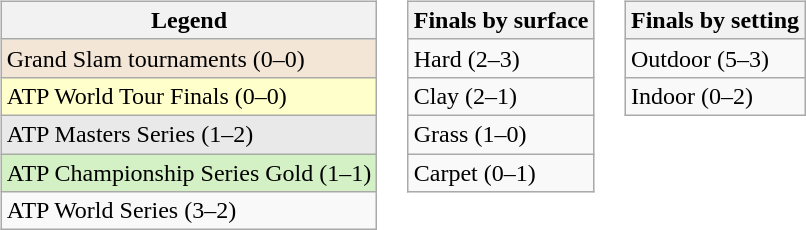<table>
<tr valign="top">
<td><br><table class="wikitable">
<tr>
<th>Legend</th>
</tr>
<tr style="background:#f3e6d7;">
<td>Grand Slam tournaments (0–0)</td>
</tr>
<tr style="background:#ffffcc;">
<td>ATP World Tour Finals (0–0)</td>
</tr>
<tr style="background:#e9e9e9;">
<td>ATP Masters Series (1–2)</td>
</tr>
<tr style="background:#d4f1c5;">
<td>ATP Championship Series Gold (1–1)</td>
</tr>
<tr>
<td>ATP World Series (3–2)</td>
</tr>
</table>
</td>
<td><br><table class="wikitable">
<tr>
<th>Finals by surface</th>
</tr>
<tr>
<td>Hard (2–3)</td>
</tr>
<tr>
<td>Clay (2–1)</td>
</tr>
<tr>
<td>Grass (1–0)</td>
</tr>
<tr>
<td>Carpet (0–1)</td>
</tr>
</table>
</td>
<td><br><table class="wikitable">
<tr>
<th>Finals by setting</th>
</tr>
<tr>
<td>Outdoor (5–3)</td>
</tr>
<tr>
<td>Indoor (0–2)</td>
</tr>
</table>
</td>
</tr>
</table>
